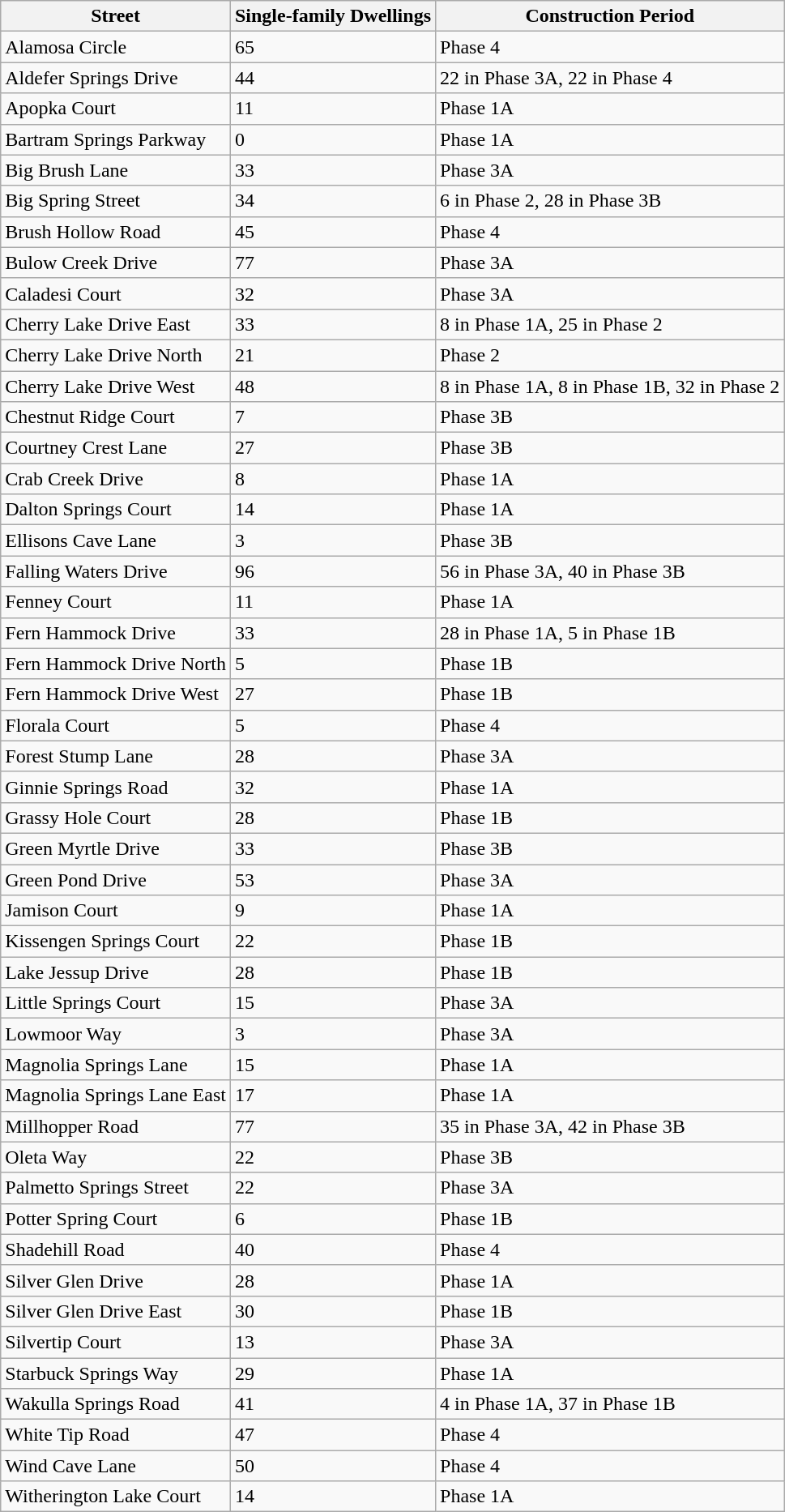<table class="wikitable sortable" border="1">
<tr>
<th>Street</th>
<th>Single-family Dwellings</th>
<th class="unsortable">Construction Period</th>
</tr>
<tr>
<td>Alamosa Circle</td>
<td>65</td>
<td>Phase 4</td>
</tr>
<tr>
<td>Aldefer Springs Drive</td>
<td>44</td>
<td>22 in Phase 3A, 22 in Phase 4</td>
</tr>
<tr>
<td>Apopka Court</td>
<td>11</td>
<td>Phase 1A</td>
</tr>
<tr>
<td>Bartram Springs Parkway</td>
<td>0</td>
<td>Phase 1A</td>
</tr>
<tr>
<td>Big Brush Lane</td>
<td>33</td>
<td>Phase 3A</td>
</tr>
<tr>
<td>Big Spring Street</td>
<td>34</td>
<td>6 in Phase 2, 28 in Phase 3B</td>
</tr>
<tr>
<td>Brush Hollow Road</td>
<td>45</td>
<td>Phase 4</td>
</tr>
<tr>
<td>Bulow Creek Drive</td>
<td>77</td>
<td>Phase 3A</td>
</tr>
<tr>
<td>Caladesi Court</td>
<td>32</td>
<td>Phase 3A</td>
</tr>
<tr>
<td>Cherry Lake Drive East</td>
<td>33</td>
<td>8 in Phase 1A, 25 in Phase 2</td>
</tr>
<tr>
<td>Cherry Lake Drive North</td>
<td>21</td>
<td>Phase 2</td>
</tr>
<tr>
<td>Cherry Lake Drive West</td>
<td>48</td>
<td>8 in Phase 1A, 8 in Phase 1B, 32 in Phase 2</td>
</tr>
<tr>
<td>Chestnut Ridge Court</td>
<td>7</td>
<td>Phase 3B</td>
</tr>
<tr>
<td>Courtney Crest Lane</td>
<td>27</td>
<td>Phase 3B</td>
</tr>
<tr>
<td>Crab Creek Drive</td>
<td>8</td>
<td>Phase 1A</td>
</tr>
<tr>
<td>Dalton Springs Court</td>
<td>14</td>
<td>Phase 1A</td>
</tr>
<tr>
<td>Ellisons Cave Lane</td>
<td>3</td>
<td>Phase 3B</td>
</tr>
<tr>
<td>Falling Waters Drive</td>
<td>96</td>
<td>56 in Phase 3A, 40 in Phase 3B</td>
</tr>
<tr>
<td>Fenney Court</td>
<td>11</td>
<td>Phase 1A</td>
</tr>
<tr>
<td>Fern Hammock Drive</td>
<td>33</td>
<td>28 in Phase 1A, 5 in Phase 1B</td>
</tr>
<tr>
<td>Fern Hammock Drive North</td>
<td>5</td>
<td>Phase 1B</td>
</tr>
<tr>
<td>Fern Hammock Drive West</td>
<td>27</td>
<td>Phase 1B</td>
</tr>
<tr>
<td>Florala Court</td>
<td>5</td>
<td>Phase 4</td>
</tr>
<tr>
<td>Forest Stump Lane</td>
<td>28</td>
<td>Phase 3A</td>
</tr>
<tr>
<td>Ginnie Springs Road</td>
<td>32</td>
<td>Phase 1A</td>
</tr>
<tr>
<td>Grassy Hole Court</td>
<td>28</td>
<td>Phase 1B</td>
</tr>
<tr>
<td>Green Myrtle Drive</td>
<td>33</td>
<td>Phase 3B</td>
</tr>
<tr>
<td>Green Pond Drive</td>
<td>53</td>
<td>Phase 3A</td>
</tr>
<tr>
<td>Jamison Court</td>
<td>9</td>
<td>Phase 1A</td>
</tr>
<tr>
<td>Kissengen Springs Court</td>
<td>22</td>
<td>Phase 1B</td>
</tr>
<tr>
<td>Lake Jessup Drive</td>
<td>28</td>
<td>Phase 1B</td>
</tr>
<tr>
<td>Little Springs Court</td>
<td>15</td>
<td>Phase 3A</td>
</tr>
<tr>
<td>Lowmoor Way</td>
<td>3</td>
<td>Phase 3A</td>
</tr>
<tr>
<td>Magnolia Springs Lane</td>
<td>15</td>
<td>Phase 1A</td>
</tr>
<tr>
<td>Magnolia Springs Lane East</td>
<td>17</td>
<td>Phase 1A</td>
</tr>
<tr>
<td>Millhopper Road</td>
<td>77</td>
<td>35 in Phase 3A, 42 in Phase 3B</td>
</tr>
<tr>
<td>Oleta Way</td>
<td>22</td>
<td>Phase 3B</td>
</tr>
<tr>
<td>Palmetto Springs Street</td>
<td>22</td>
<td>Phase 3A</td>
</tr>
<tr>
<td>Potter Spring Court</td>
<td>6</td>
<td>Phase 1B</td>
</tr>
<tr>
<td>Shadehill Road</td>
<td>40</td>
<td>Phase 4</td>
</tr>
<tr>
<td>Silver Glen Drive</td>
<td>28</td>
<td>Phase 1A</td>
</tr>
<tr>
<td>Silver Glen Drive East</td>
<td>30</td>
<td>Phase 1B</td>
</tr>
<tr>
<td>Silvertip Court</td>
<td>13</td>
<td>Phase 3A</td>
</tr>
<tr>
<td>Starbuck Springs Way</td>
<td>29</td>
<td>Phase 1A</td>
</tr>
<tr>
<td>Wakulla Springs Road</td>
<td>41</td>
<td>4 in Phase 1A, 37 in Phase 1B</td>
</tr>
<tr>
<td>White Tip Road</td>
<td>47</td>
<td>Phase 4</td>
</tr>
<tr>
<td>Wind Cave Lane</td>
<td>50</td>
<td>Phase 4</td>
</tr>
<tr>
<td>Witherington Lake Court</td>
<td>14</td>
<td>Phase 1A</td>
</tr>
</table>
